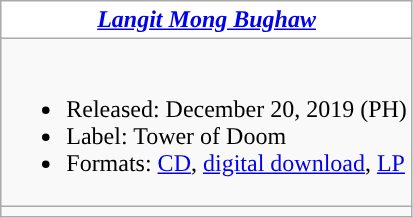<table class="wikitable mw-collapsible ">
<tr>
<th colspan=5 style="background: #FFFFFF; color: #0C007F;"><em><a href='#'>Langit Mong Bughaw</a></em></th>
</tr>
<tr>
<td><br><ul><li>Released: December 20, 2019 <span>(PH)</span></li><li>Label: Tower of Doom</li><li>Formats: <a href='#'>CD</a>, <a href='#'>digital download</a>, <a href='#'>LP</a></li></ul></td>
</tr>
<tr>
<td></td>
</tr>
</table>
